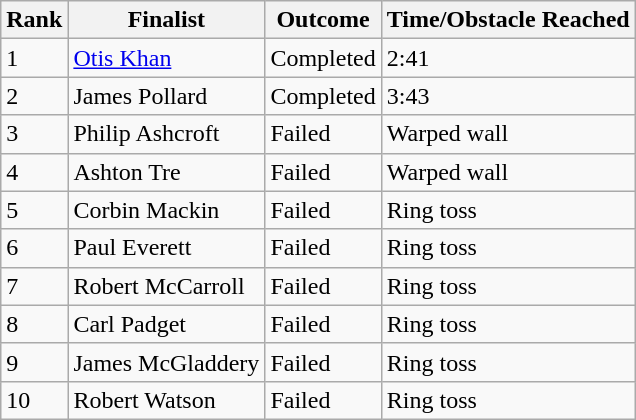<table class="wikitable">
<tr>
<th>Rank</th>
<th>Finalist</th>
<th>Outcome</th>
<th>Time/Obstacle Reached</th>
</tr>
<tr>
<td>1</td>
<td><a href='#'>Otis Khan</a></td>
<td>Completed</td>
<td>2:41</td>
</tr>
<tr>
<td>2</td>
<td>James Pollard</td>
<td>Completed</td>
<td>3:43</td>
</tr>
<tr>
<td>3</td>
<td>Philip Ashcroft</td>
<td>Failed</td>
<td>Warped wall</td>
</tr>
<tr>
<td>4</td>
<td>Ashton Tre</td>
<td>Failed</td>
<td>Warped wall</td>
</tr>
<tr>
<td>5</td>
<td>Corbin Mackin</td>
<td>Failed</td>
<td>Ring toss</td>
</tr>
<tr>
<td>6</td>
<td>Paul Everett</td>
<td>Failed</td>
<td>Ring toss</td>
</tr>
<tr>
<td>7</td>
<td>Robert McCarroll</td>
<td>Failed</td>
<td>Ring toss</td>
</tr>
<tr>
<td>8</td>
<td>Carl Padget</td>
<td>Failed</td>
<td>Ring toss</td>
</tr>
<tr>
<td>9</td>
<td>James McGladdery</td>
<td>Failed</td>
<td>Ring toss</td>
</tr>
<tr>
<td>10</td>
<td>Robert Watson</td>
<td>Failed</td>
<td>Ring toss</td>
</tr>
</table>
